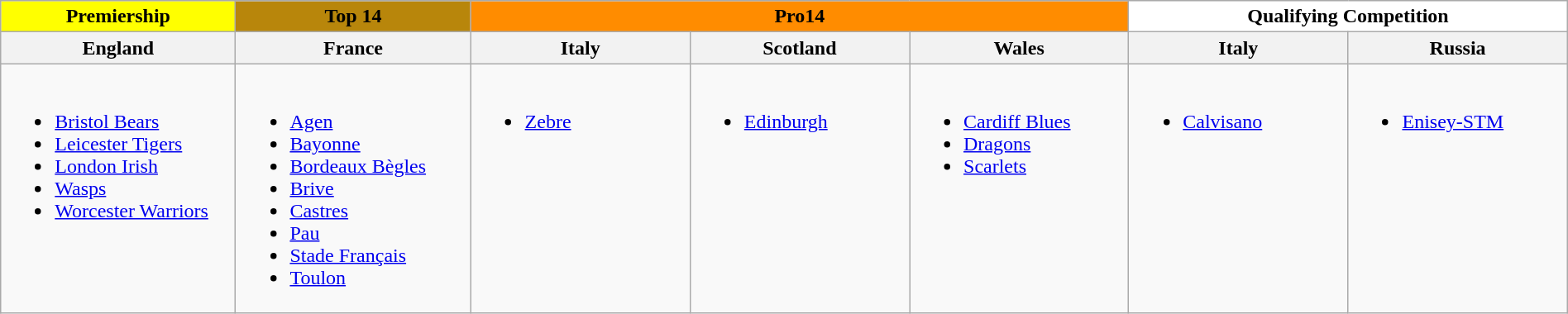<table class="wikitable" style="width:100%;">
<tr>
<th style="background: #ffff00;">Premiership</th>
<th style="background: #b8860b;">Top 14</th>
<th colspan="3" style="background: #ff8c00;">Pro14</th>
<th colspan="2" style="background: #ffffff;">Qualifying Competition</th>
</tr>
<tr>
<th width=15%> England</th>
<th width=15%> France</th>
<th width=14%> Italy</th>
<th width=14%> Scotland</th>
<th width=14%> Wales</th>
<th width=14%> Italy</th>
<th width=14%> Russia</th>
</tr>
<tr valign=top>
<td><br><ul><li><a href='#'>Bristol Bears</a></li><li><a href='#'>Leicester Tigers</a></li><li><a href='#'>London Irish</a></li><li><a href='#'>Wasps</a></li><li><a href='#'>Worcester Warriors</a></li></ul></td>
<td><br><ul><li><a href='#'>Agen</a></li><li><a href='#'>Bayonne</a></li><li><a href='#'>Bordeaux Bègles</a></li><li><a href='#'>Brive</a></li><li><a href='#'>Castres</a></li><li><a href='#'>Pau</a></li><li><a href='#'>Stade Français</a></li><li><a href='#'>Toulon</a></li></ul></td>
<td><br><ul><li><a href='#'>Zebre</a></li></ul></td>
<td><br><ul><li><a href='#'>Edinburgh</a></li></ul></td>
<td><br><ul><li><a href='#'>Cardiff Blues</a></li><li><a href='#'>Dragons</a></li><li><a href='#'>Scarlets</a></li></ul></td>
<td><br><ul><li><a href='#'>Calvisano</a></li></ul></td>
<td><br><ul><li><a href='#'>Enisey-STM</a></li></ul></td>
</tr>
</table>
